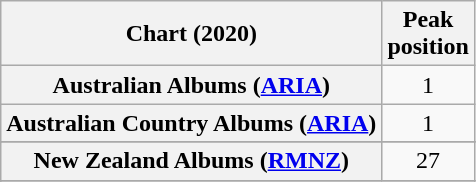<table class="wikitable sortable plainrowheaders" style="text-align:center">
<tr>
<th scope="col">Chart (2020)</th>
<th scope="col">Peak<br>position</th>
</tr>
<tr>
<th scope="row">Australian Albums (<a href='#'>ARIA</a>)</th>
<td>1</td>
</tr>
<tr>
<th scope="row">Australian Country Albums (<a href='#'>ARIA</a>)</th>
<td>1</td>
</tr>
<tr>
</tr>
<tr>
</tr>
<tr>
<th scope="row">New Zealand Albums (<a href='#'>RMNZ</a>)</th>
<td>27</td>
</tr>
<tr>
</tr>
<tr>
</tr>
<tr>
</tr>
<tr>
</tr>
<tr>
</tr>
</table>
